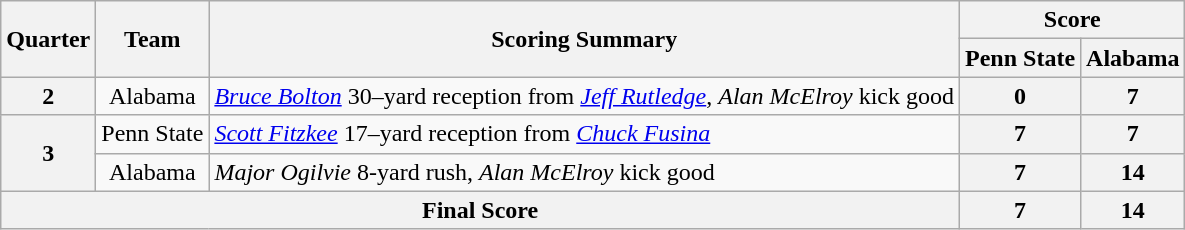<table class=wikitable style="text-align:center;">
<tr>
<th rowspan=2>Quarter</th>
<th rowspan=2>Team</th>
<th rowspan=2>Scoring Summary</th>
<th colspan=2>Score</th>
</tr>
<tr>
<th>Penn State</th>
<th>Alabama</th>
</tr>
<tr>
<th>2</th>
<td>Alabama</td>
<td align=left><em><a href='#'>Bruce Bolton</a></em> 30–yard reception from <em><a href='#'>Jeff Rutledge</a></em>, <em>Alan McElroy</em> kick good</td>
<th>0</th>
<th>7</th>
</tr>
<tr>
<th rowspan=2>3</th>
<td>Penn State</td>
<td align=left><em><a href='#'>Scott Fitzkee</a></em> 17–yard reception from <em><a href='#'>Chuck Fusina</a></em></td>
<th>7</th>
<th>7</th>
</tr>
<tr>
<td>Alabama</td>
<td align=left><em>Major Ogilvie</em> 8-yard rush, <em>Alan McElroy</em> kick good</td>
<th>7</th>
<th>14</th>
</tr>
<tr>
<th colspan=3>Final Score</th>
<th>7</th>
<th>14</th>
</tr>
</table>
